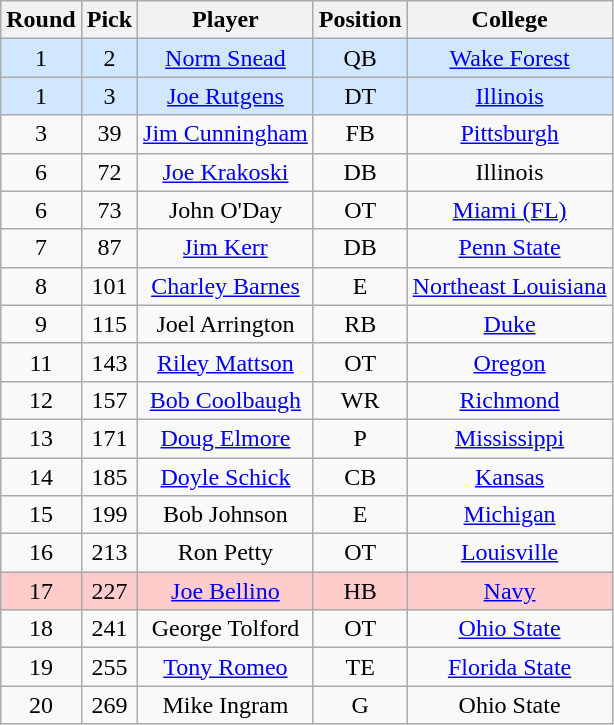<table class="wikitable sortable sortable"  style="text-align:center;">
<tr>
<th>Round</th>
<th>Pick</th>
<th>Player</th>
<th>Position</th>
<th>College</th>
</tr>
<tr style="background:#d0e7ff;">
<td>1</td>
<td>2</td>
<td><a href='#'>Norm Snead</a></td>
<td>QB</td>
<td><a href='#'>Wake Forest</a></td>
</tr>
<tr style="background:#d0e7ff;">
<td>1</td>
<td>3</td>
<td><a href='#'>Joe Rutgens</a></td>
<td>DT</td>
<td><a href='#'>Illinois</a></td>
</tr>
<tr>
<td>3</td>
<td>39</td>
<td><a href='#'>Jim Cunningham</a></td>
<td>FB</td>
<td><a href='#'>Pittsburgh</a></td>
</tr>
<tr>
<td>6</td>
<td>72</td>
<td><a href='#'>Joe Krakoski</a></td>
<td>DB</td>
<td>Illinois</td>
</tr>
<tr>
<td>6</td>
<td>73</td>
<td>John O'Day</td>
<td>OT</td>
<td><a href='#'>Miami (FL)</a></td>
</tr>
<tr>
<td>7</td>
<td>87</td>
<td><a href='#'>Jim Kerr</a></td>
<td>DB</td>
<td><a href='#'>Penn State</a></td>
</tr>
<tr>
<td>8</td>
<td>101</td>
<td><a href='#'>Charley Barnes</a></td>
<td>E</td>
<td><a href='#'>Northeast Louisiana</a></td>
</tr>
<tr>
<td>9</td>
<td>115</td>
<td>Joel Arrington</td>
<td>RB</td>
<td><a href='#'>Duke</a></td>
</tr>
<tr>
<td>11</td>
<td>143</td>
<td><a href='#'>Riley Mattson</a></td>
<td>OT</td>
<td><a href='#'>Oregon</a></td>
</tr>
<tr>
<td>12</td>
<td>157</td>
<td><a href='#'>Bob Coolbaugh</a></td>
<td>WR</td>
<td><a href='#'>Richmond</a></td>
</tr>
<tr>
<td>13</td>
<td>171</td>
<td><a href='#'>Doug Elmore</a></td>
<td>P</td>
<td><a href='#'>Mississippi</a></td>
</tr>
<tr>
<td>14</td>
<td>185</td>
<td><a href='#'>Doyle Schick</a></td>
<td>CB</td>
<td><a href='#'>Kansas</a></td>
</tr>
<tr>
<td>15</td>
<td>199</td>
<td>Bob Johnson</td>
<td>E</td>
<td><a href='#'>Michigan</a></td>
</tr>
<tr>
<td>16</td>
<td>213</td>
<td>Ron Petty</td>
<td>OT</td>
<td><a href='#'>Louisville</a></td>
</tr>
<tr style="background:#fcc;">
<td>17</td>
<td>227</td>
<td><a href='#'>Joe Bellino</a></td>
<td>HB</td>
<td><a href='#'>Navy</a></td>
</tr>
<tr>
<td>18</td>
<td>241</td>
<td>George Tolford</td>
<td>OT</td>
<td><a href='#'>Ohio State</a></td>
</tr>
<tr>
<td>19</td>
<td>255</td>
<td><a href='#'>Tony Romeo</a></td>
<td>TE</td>
<td><a href='#'>Florida State</a></td>
</tr>
<tr>
<td>20</td>
<td>269</td>
<td>Mike Ingram</td>
<td>G</td>
<td>Ohio State</td>
</tr>
</table>
